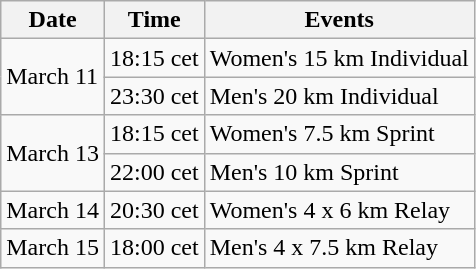<table class="wikitable" border="1">
<tr>
<th>Date</th>
<th>Time</th>
<th>Events</th>
</tr>
<tr>
<td rowspan=2>March 11</td>
<td>18:15 cet</td>
<td>Women's 15 km Individual</td>
</tr>
<tr>
<td>23:30 cet</td>
<td>Men's 20 km Individual</td>
</tr>
<tr>
<td rowspan=2>March 13</td>
<td>18:15 cet</td>
<td>Women's 7.5 km Sprint</td>
</tr>
<tr>
<td>22:00 cet</td>
<td>Men's 10 km Sprint</td>
</tr>
<tr>
<td>March 14</td>
<td>20:30 cet</td>
<td>Women's 4 x 6 km Relay</td>
</tr>
<tr>
<td>March 15</td>
<td>18:00 cet</td>
<td>Men's 4 x 7.5 km Relay</td>
</tr>
</table>
